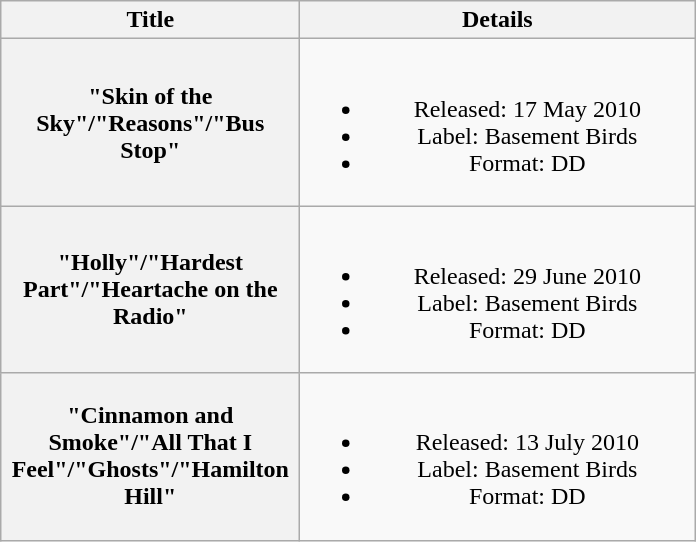<table class="wikitable plainrowheaders" style="text-align:center;" border="1">
<tr>
<th scope="col" rowspan="1" style="width:12em;">Title</th>
<th scope="col" rowspan="1" style="width:16em;">Details</th>
</tr>
<tr>
<th scope="row">"Skin of the Sky"/"Reasons"/"Bus Stop"</th>
<td><br><ul><li>Released: 17 May 2010</li><li>Label: Basement Birds</li><li>Format: DD</li></ul></td>
</tr>
<tr>
<th scope="row">"Holly"/"Hardest Part"/"Heartache on the Radio"</th>
<td><br><ul><li>Released: 29 June 2010</li><li>Label: Basement Birds</li><li>Format: DD</li></ul></td>
</tr>
<tr>
<th scope="row">"Cinnamon and Smoke"/"All That I Feel"/"Ghosts"/"Hamilton Hill"</th>
<td><br><ul><li>Released: 13 July 2010</li><li>Label: Basement Birds</li><li>Format: DD</li></ul></td>
</tr>
</table>
